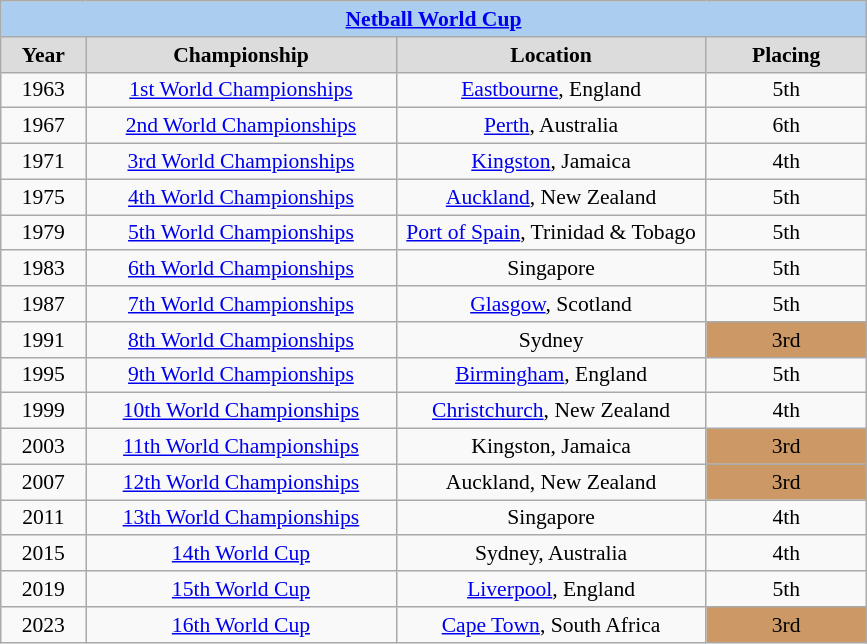<table class=wikitable style="text-align:center; font-size:90%">
<tr>
<th colspan=4 style=background:#ABCDEF><a href='#'>Netball World Cup</a></th>
</tr>
<tr>
<th width=50 style=background:gainsboro>Year</th>
<th width=200 style=background:gainsboro>Championship</th>
<th width=200 style=background:gainsboro>Location</th>
<th width=100 style=background:gainsboro>Placing</th>
</tr>
<tr>
<td>1963</td>
<td><a href='#'>1st World Championships</a></td>
<td><a href='#'>Eastbourne</a>, England</td>
<td>5th</td>
</tr>
<tr>
<td>1967</td>
<td><a href='#'>2nd World Championships</a></td>
<td><a href='#'>Perth</a>, Australia</td>
<td>6th</td>
</tr>
<tr>
<td>1971</td>
<td><a href='#'>3rd World Championships</a></td>
<td><a href='#'>Kingston</a>, Jamaica</td>
<td>4th</td>
</tr>
<tr>
<td>1975</td>
<td><a href='#'>4th World Championships</a></td>
<td><a href='#'>Auckland</a>, New Zealand</td>
<td>5th</td>
</tr>
<tr>
<td>1979</td>
<td><a href='#'>5th World Championships</a></td>
<td><a href='#'>Port of Spain</a>, Trinidad & Tobago</td>
<td>5th</td>
</tr>
<tr>
<td>1983</td>
<td><a href='#'>6th World Championships</a></td>
<td>Singapore</td>
<td>5th</td>
</tr>
<tr>
<td>1987</td>
<td><a href='#'>7th World Championships</a></td>
<td><a href='#'>Glasgow</a>, Scotland</td>
<td>5th</td>
</tr>
<tr>
<td>1991</td>
<td><a href='#'>8th World Championships</a></td>
<td>Sydney</td>
<td bgcolor=#CC9966> 3rd</td>
</tr>
<tr>
<td>1995</td>
<td><a href='#'>9th World Championships</a></td>
<td><a href='#'>Birmingham</a>, England</td>
<td>5th</td>
</tr>
<tr>
<td>1999</td>
<td><a href='#'>10th World Championships</a></td>
<td><a href='#'>Christchurch</a>, New Zealand</td>
<td>4th</td>
</tr>
<tr>
<td>2003</td>
<td><a href='#'>11th World Championships</a></td>
<td>Kingston, Jamaica</td>
<td bgcolor=#CC9966> 3rd</td>
</tr>
<tr>
<td>2007</td>
<td><a href='#'>12th World Championships</a></td>
<td>Auckland, New Zealand</td>
<td bgcolor=#CC9966> 3rd</td>
</tr>
<tr>
<td>2011</td>
<td><a href='#'>13th World Championships</a></td>
<td>Singapore</td>
<td>4th</td>
</tr>
<tr>
<td>2015</td>
<td><a href='#'>14th World Cup</a></td>
<td>Sydney, Australia</td>
<td>4th</td>
</tr>
<tr>
<td>2019</td>
<td><a href='#'>15th World Cup</a></td>
<td><a href='#'>Liverpool</a>, England</td>
<td>5th</td>
</tr>
<tr>
<td>2023</td>
<td><a href='#'>16th World Cup</a></td>
<td><a href='#'>Cape Town</a>, South Africa</td>
<td bgcolor=#CC9966> 3rd</td>
</tr>
</table>
